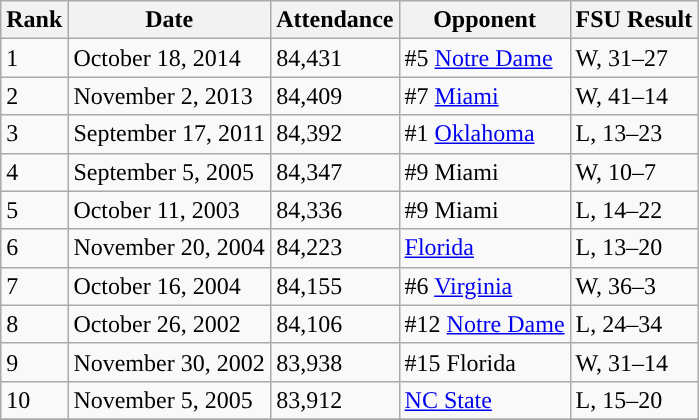<table class=wikitable>
<tr>
<th>Rank</th>
<th>Date</th>
<th>Attendance</th>
<th>Opponent</th>
<th>FSU Result</th>
</tr>
<tr>
<td>1</td>
<td>October 18, 2014</td>
<td>84,431</td>
<td>#5 <a href='#'>Notre Dame</a></td>
<td>W, 31–27</td>
</tr>
<tr>
<td>2</td>
<td>November 2, 2013</td>
<td>84,409</td>
<td>#7 <a href='#'>Miami</a></td>
<td>W, 41–14</td>
</tr>
<tr>
<td>3</td>
<td>September 17, 2011</td>
<td>84,392</td>
<td>#1 <a href='#'>Oklahoma</a></td>
<td>L, 13–23</td>
</tr>
<tr>
<td>4</td>
<td>September 5, 2005</td>
<td>84,347</td>
<td>#9 Miami</td>
<td>W, 10–7</td>
</tr>
<tr>
<td>5</td>
<td>October 11, 2003</td>
<td>84,336</td>
<td>#9 Miami</td>
<td>L, 14–22</td>
</tr>
<tr>
<td>6</td>
<td>November 20, 2004</td>
<td>84,223</td>
<td><a href='#'>Florida</a></td>
<td>L, 13–20</td>
</tr>
<tr>
<td>7</td>
<td>October 16, 2004</td>
<td>84,155</td>
<td>#6 <a href='#'>Virginia</a></td>
<td>W, 36–3</td>
</tr>
<tr>
<td>8</td>
<td>October 26, 2002</td>
<td>84,106</td>
<td>#12 <a href='#'>Notre Dame</a></td>
<td>L, 24–34</td>
</tr>
<tr>
<td>9</td>
<td>November 30, 2002</td>
<td>83,938</td>
<td>#15 Florida</td>
<td>W, 31–14</td>
</tr>
<tr>
<td>10</td>
<td>November 5, 2005</td>
<td>83,912</td>
<td><a href='#'>NC State</a></td>
<td>L, 15–20</td>
</tr>
<tr>
</tr>
</table>
